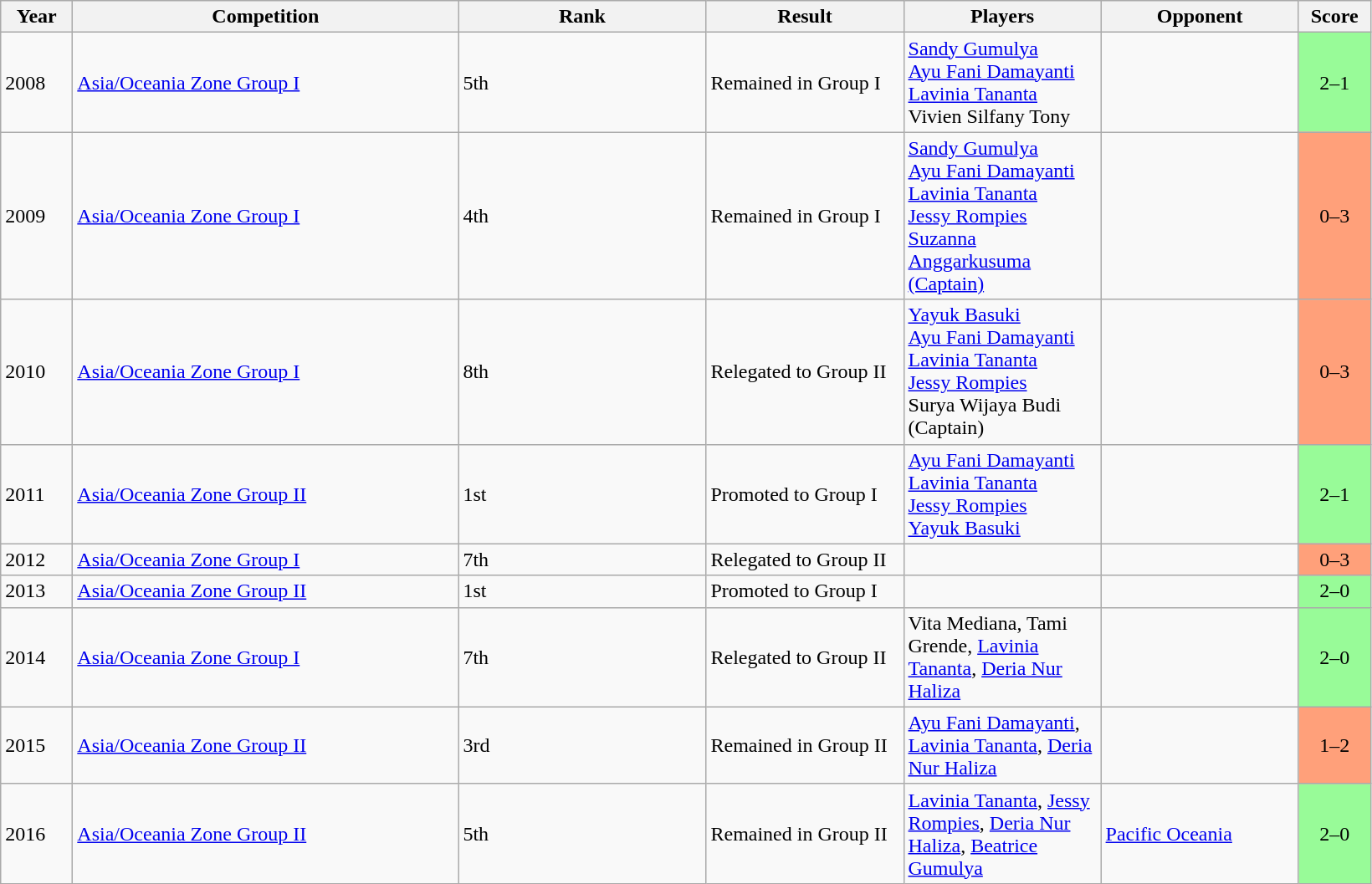<table class="wikitable">
<tr>
<th width="50">Year</th>
<th width="300">Competition</th>
<th width="190">Rank</th>
<th width="150">Result</th>
<th width="150">Players</th>
<th width="150">Opponent</th>
<th width="50">Score</th>
</tr>
<tr>
<td>2008</td>
<td><a href='#'>Asia/Oceania Zone Group I</a></td>
<td>5th</td>
<td>Remained in Group I</td>
<td><a href='#'>Sandy Gumulya</a><br> <a href='#'>Ayu Fani Damayanti</a><br> <a href='#'>Lavinia Tananta</a><br>Vivien Silfany Tony</td>
<td></td>
<td align="center" bgcolor="#98FB98">2–1</td>
</tr>
<tr>
<td>2009</td>
<td><a href='#'>Asia/Oceania Zone Group I</a></td>
<td>4th</td>
<td>Remained in Group I</td>
<td><a href='#'>Sandy Gumulya</a><br><a href='#'>Ayu Fani Damayanti</a><br><a href='#'>Lavinia Tananta</a><br> <a href='#'>Jessy Rompies</a><br><a href='#'>Suzanna Anggarkusuma (Captain)</a></td>
<td></td>
<td align="center" bgcolor="#FFA07A">0–3</td>
</tr>
<tr>
<td>2010</td>
<td><a href='#'>Asia/Oceania Zone Group I</a></td>
<td>8th</td>
<td>Relegated to Group II</td>
<td><a href='#'>Yayuk Basuki</a><br><a href='#'>Ayu Fani Damayanti</a><br><a href='#'>Lavinia Tananta</a><br><a href='#'>Jessy Rompies</a><br>Surya Wijaya Budi (Captain)</td>
<td></td>
<td align="center" bgcolor="#FFA07A">0–3</td>
</tr>
<tr>
<td>2011</td>
<td><a href='#'>Asia/Oceania Zone Group II</a></td>
<td>1st</td>
<td>Promoted to Group I</td>
<td><a href='#'>Ayu Fani Damayanti</a><br><a href='#'>Lavinia Tananta</a><br><a href='#'>Jessy Rompies</a><br><a href='#'>Yayuk Basuki</a><br></td>
<td></td>
<td align="center" bgcolor="#98FB98">2–1</td>
</tr>
<tr>
<td>2012</td>
<td><a href='#'>Asia/Oceania Zone Group I</a></td>
<td>7th</td>
<td>Relegated to Group II</td>
<td></td>
<td></td>
<td align="center" bgcolor="#FFA07A">0–3</td>
</tr>
<tr>
<td>2013</td>
<td><a href='#'>Asia/Oceania Zone Group II</a></td>
<td>1st</td>
<td>Promoted to Group I</td>
<td></td>
<td></td>
<td align="center" bgcolor="#98FB98">2–0</td>
</tr>
<tr>
<td>2014</td>
<td><a href='#'>Asia/Oceania Zone Group I</a></td>
<td>7th</td>
<td>Relegated to Group II</td>
<td>Vita Mediana, Tami Grende, <a href='#'>Lavinia Tananta</a>, <a href='#'>Deria Nur Haliza</a></td>
<td></td>
<td align="center" bgcolor="#98FB98">2–0</td>
</tr>
<tr>
<td>2015</td>
<td><a href='#'>Asia/Oceania Zone Group II</a></td>
<td>3rd</td>
<td>Remained in Group II</td>
<td><a href='#'>Ayu Fani Damayanti</a>, <a href='#'>Lavinia Tananta</a>, <a href='#'>Deria Nur Haliza</a></td>
<td></td>
<td align="center" bgcolor="#FFA07A">1–2</td>
</tr>
<tr>
<td>2016</td>
<td><a href='#'>Asia/Oceania Zone Group II</a></td>
<td>5th</td>
<td>Remained in Group II</td>
<td><a href='#'>Lavinia Tananta</a>, <a href='#'>Jessy Rompies</a>, <a href='#'>Deria Nur Haliza</a>, <a href='#'>Beatrice Gumulya</a></td>
<td><a href='#'>Pacific Oceania</a></td>
<td align="center" bgcolor="#98FB98">2–0</td>
</tr>
</table>
